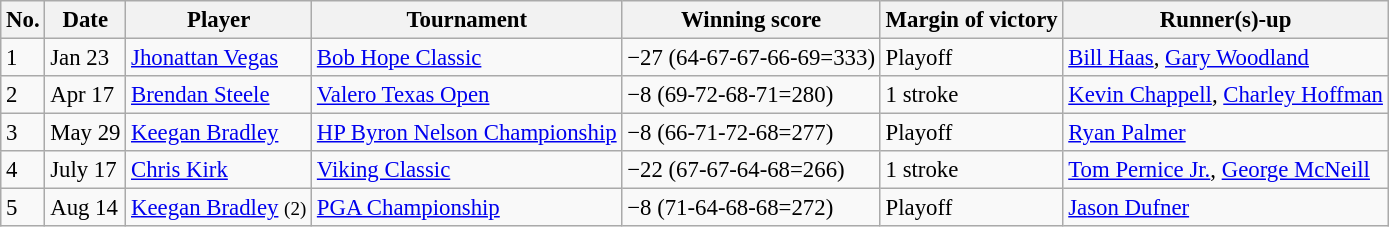<table class="wikitable" style="font-size:95%;">
<tr>
<th>No.</th>
<th>Date</th>
<th>Player</th>
<th>Tournament</th>
<th>Winning score</th>
<th>Margin of victory</th>
<th>Runner(s)-up</th>
</tr>
<tr>
<td>1</td>
<td>Jan 23</td>
<td> <a href='#'>Jhonattan Vegas</a></td>
<td><a href='#'>Bob Hope Classic</a></td>
<td>−27 (64-67-67-66-69=333)</td>
<td>Playoff</td>
<td> <a href='#'>Bill Haas</a>,  <a href='#'>Gary Woodland</a></td>
</tr>
<tr>
<td>2</td>
<td>Apr 17</td>
<td> <a href='#'>Brendan Steele</a></td>
<td><a href='#'>Valero Texas Open</a></td>
<td>−8 (69-72-68-71=280)</td>
<td>1 stroke</td>
<td> <a href='#'>Kevin Chappell</a>,  <a href='#'>Charley Hoffman</a></td>
</tr>
<tr>
<td>3</td>
<td>May 29</td>
<td> <a href='#'>Keegan Bradley</a></td>
<td><a href='#'>HP Byron Nelson Championship</a></td>
<td>−8 (66-71-72-68=277)</td>
<td>Playoff</td>
<td> <a href='#'>Ryan Palmer</a></td>
</tr>
<tr>
<td>4</td>
<td>July 17</td>
<td> <a href='#'>Chris Kirk</a></td>
<td><a href='#'>Viking Classic</a></td>
<td>−22 (67-67-64-68=266)</td>
<td>1 stroke</td>
<td> <a href='#'>Tom Pernice Jr.</a>,  <a href='#'>George McNeill</a></td>
</tr>
<tr>
<td>5</td>
<td>Aug 14</td>
<td> <a href='#'>Keegan Bradley</a> <small>(2)</small></td>
<td><a href='#'>PGA Championship</a></td>
<td>−8 (71-64-68-68=272)</td>
<td>Playoff</td>
<td> <a href='#'>Jason Dufner</a></td>
</tr>
</table>
